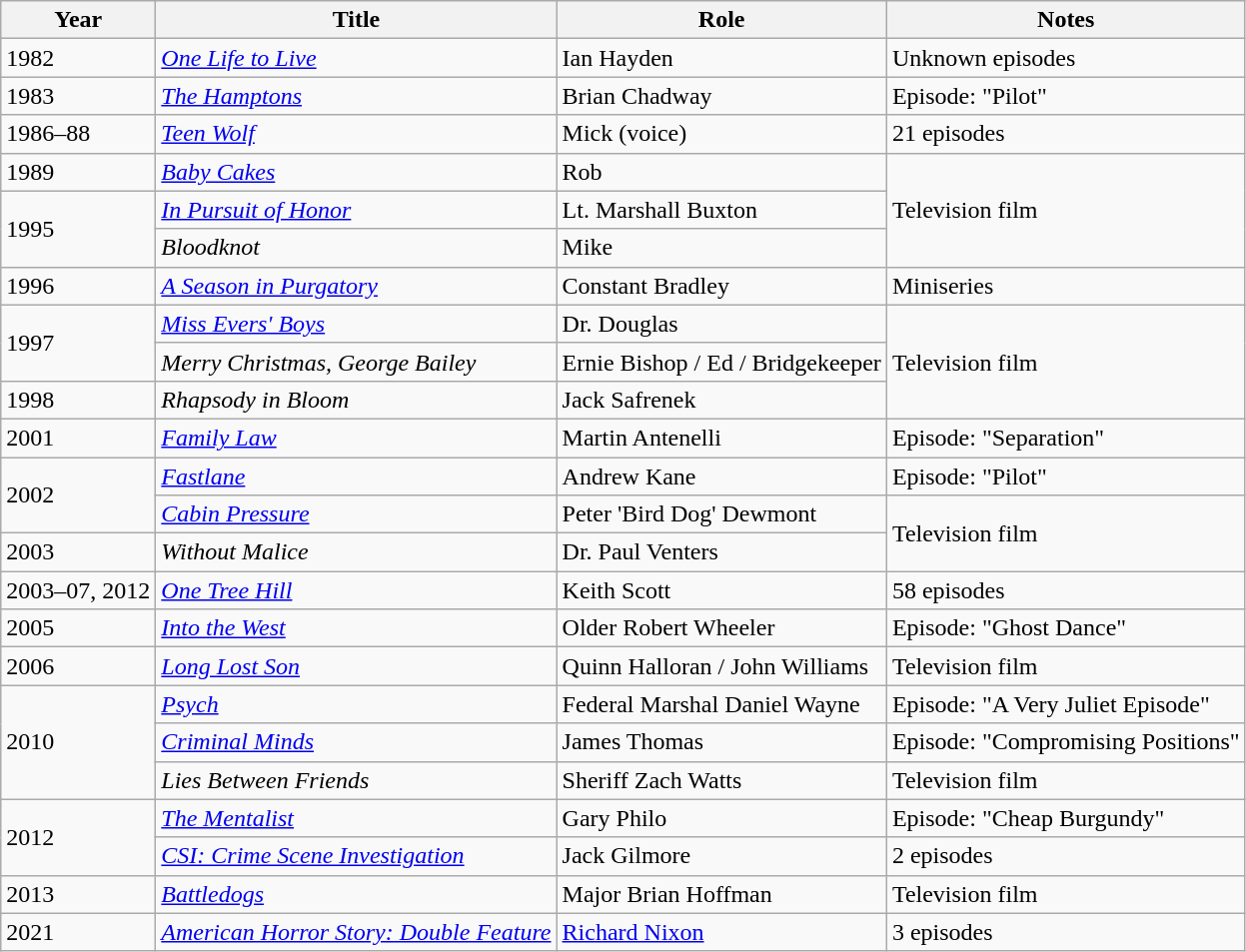<table class="wikitable sortable">
<tr>
<th>Year</th>
<th>Title</th>
<th>Role</th>
<th class="unsortable">Notes</th>
</tr>
<tr>
<td>1982</td>
<td><em><a href='#'>One Life to Live</a></em></td>
<td>Ian Hayden</td>
<td>Unknown episodes</td>
</tr>
<tr>
<td>1983</td>
<td><em><a href='#'>The Hamptons</a></em></td>
<td>Brian Chadway</td>
<td>Episode: "Pilot"</td>
</tr>
<tr>
<td>1986–88</td>
<td><em><a href='#'>Teen Wolf</a></em></td>
<td>Mick (voice)</td>
<td>21 episodes</td>
</tr>
<tr>
<td>1989</td>
<td><em><a href='#'>Baby Cakes</a></em></td>
<td>Rob</td>
<td rowspan="3">Television film</td>
</tr>
<tr>
<td rowspan="2">1995</td>
<td><em><a href='#'>In Pursuit of Honor</a></em></td>
<td>Lt. Marshall Buxton</td>
</tr>
<tr>
<td><em>Bloodknot</em></td>
<td>Mike</td>
</tr>
<tr>
<td>1996</td>
<td><em><a href='#'>A Season in Purgatory</a></em></td>
<td>Constant Bradley</td>
<td>Miniseries</td>
</tr>
<tr>
<td rowspan="2">1997</td>
<td><em><a href='#'>Miss Evers' Boys</a></em></td>
<td>Dr. Douglas</td>
<td rowspan="3">Television film</td>
</tr>
<tr>
<td><em>Merry Christmas, George Bailey</em></td>
<td>Ernie Bishop / Ed / Bridgekeeper</td>
</tr>
<tr>
<td>1998</td>
<td><em>Rhapsody in Bloom</em></td>
<td>Jack Safrenek</td>
</tr>
<tr>
<td>2001</td>
<td><em><a href='#'>Family Law</a></em></td>
<td>Martin Antenelli</td>
<td>Episode: "Separation"</td>
</tr>
<tr>
<td rowspan="2">2002</td>
<td><em><a href='#'>Fastlane</a></em></td>
<td>Andrew Kane</td>
<td>Episode: "Pilot"</td>
</tr>
<tr>
<td><em><a href='#'>Cabin Pressure</a></em></td>
<td>Peter 'Bird Dog' Dewmont</td>
<td rowspan="2">Television film</td>
</tr>
<tr>
<td>2003</td>
<td><em>Without Malice</em></td>
<td>Dr. Paul Venters</td>
</tr>
<tr>
<td>2003–07, 2012</td>
<td><em><a href='#'>One Tree Hill</a></em></td>
<td>Keith Scott</td>
<td>58 episodes</td>
</tr>
<tr>
<td>2005</td>
<td><em><a href='#'>Into the West</a></em></td>
<td>Older Robert Wheeler</td>
<td>Episode: "Ghost Dance"</td>
</tr>
<tr>
<td>2006</td>
<td><em><a href='#'>Long Lost Son</a></em></td>
<td>Quinn Halloran / John Williams</td>
<td>Television film</td>
</tr>
<tr>
<td rowspan="3">2010</td>
<td><em><a href='#'>Psych</a></em></td>
<td>Federal Marshal Daniel Wayne</td>
<td>Episode: "A Very Juliet Episode"</td>
</tr>
<tr>
<td><em><a href='#'>Criminal Minds</a></em></td>
<td>James Thomas</td>
<td>Episode: "Compromising Positions"</td>
</tr>
<tr>
<td><em>Lies Between Friends</em></td>
<td>Sheriff Zach Watts</td>
<td>Television film</td>
</tr>
<tr>
<td rowspan="2">2012</td>
<td><em><a href='#'>The Mentalist</a></em></td>
<td>Gary Philo</td>
<td>Episode: "Cheap Burgundy"</td>
</tr>
<tr>
<td><em><a href='#'>CSI: Crime Scene Investigation</a></em></td>
<td>Jack Gilmore</td>
<td>2 episodes</td>
</tr>
<tr>
<td>2013</td>
<td><em><a href='#'>Battledogs</a></em></td>
<td>Major Brian Hoffman</td>
<td>Television film</td>
</tr>
<tr>
<td>2021</td>
<td><em><a href='#'>American Horror Story: Double Feature</a></em></td>
<td><a href='#'>Richard Nixon</a></td>
<td>3 episodes</td>
</tr>
</table>
